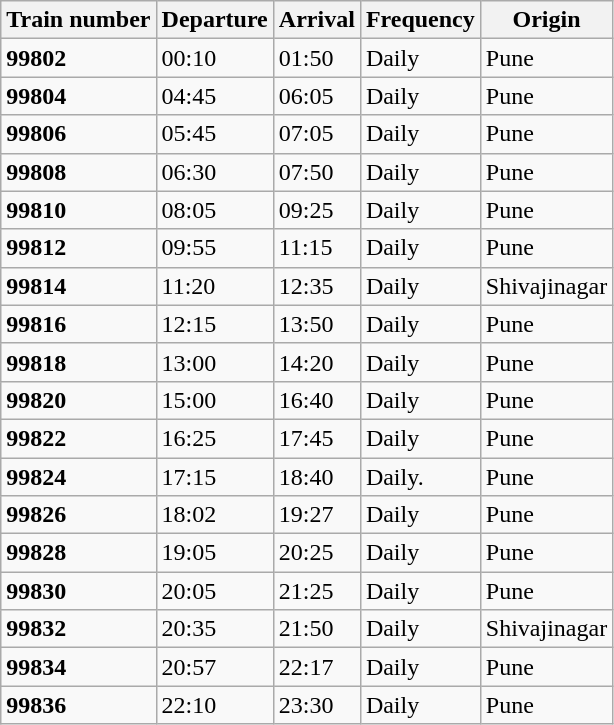<table class="wikitable">
<tr>
<th>Train number</th>
<th>Departure</th>
<th>Arrival</th>
<th>Frequency</th>
<th>Origin</th>
</tr>
<tr>
<td><strong>99802</strong></td>
<td>00:10</td>
<td>01:50</td>
<td>Daily</td>
<td>Pune</td>
</tr>
<tr>
<td><strong>99804</strong></td>
<td>04:45</td>
<td>06:05</td>
<td>Daily</td>
<td>Pune</td>
</tr>
<tr>
<td><strong>99806</strong></td>
<td>05:45</td>
<td>07:05</td>
<td>Daily</td>
<td>Pune</td>
</tr>
<tr>
<td><strong>99808</strong></td>
<td>06:30</td>
<td>07:50</td>
<td>Daily</td>
<td>Pune</td>
</tr>
<tr>
<td><strong>99810</strong></td>
<td>08:05</td>
<td>09:25</td>
<td>Daily</td>
<td>Pune</td>
</tr>
<tr>
<td><strong>99812</strong></td>
<td>09:55</td>
<td>11:15</td>
<td>Daily</td>
<td>Pune</td>
</tr>
<tr>
<td><strong>99814</strong></td>
<td>11:20</td>
<td>12:35</td>
<td>Daily</td>
<td>Shivajinagar</td>
</tr>
<tr>
<td><strong>99816</strong></td>
<td>12:15</td>
<td>13:50</td>
<td>Daily</td>
<td>Pune</td>
</tr>
<tr>
<td><strong>99818</strong></td>
<td>13:00</td>
<td>14:20</td>
<td>Daily</td>
<td>Pune</td>
</tr>
<tr>
<td><strong>99820</strong></td>
<td>15:00</td>
<td>16:40</td>
<td>Daily</td>
<td>Pune</td>
</tr>
<tr>
<td><strong>99822</strong></td>
<td>16:25</td>
<td>17:45</td>
<td>Daily</td>
<td>Pune</td>
</tr>
<tr>
<td><strong>99824</strong></td>
<td>17:15</td>
<td>18:40</td>
<td>Daily.</td>
<td>Pune</td>
</tr>
<tr>
<td><strong>99826</strong></td>
<td>18:02</td>
<td>19:27</td>
<td>Daily</td>
<td>Pune</td>
</tr>
<tr>
<td><strong>99828</strong></td>
<td>19:05</td>
<td>20:25</td>
<td>Daily</td>
<td>Pune</td>
</tr>
<tr>
<td><strong>99830</strong></td>
<td>20:05</td>
<td>21:25</td>
<td>Daily</td>
<td>Pune</td>
</tr>
<tr>
<td><strong>99832</strong></td>
<td>20:35</td>
<td>21:50</td>
<td>Daily</td>
<td>Shivajinagar</td>
</tr>
<tr>
<td><strong>99834</strong></td>
<td>20:57</td>
<td>22:17</td>
<td>Daily</td>
<td>Pune</td>
</tr>
<tr>
<td><strong>99836</strong></td>
<td>22:10</td>
<td>23:30</td>
<td>Daily</td>
<td>Pune</td>
</tr>
</table>
